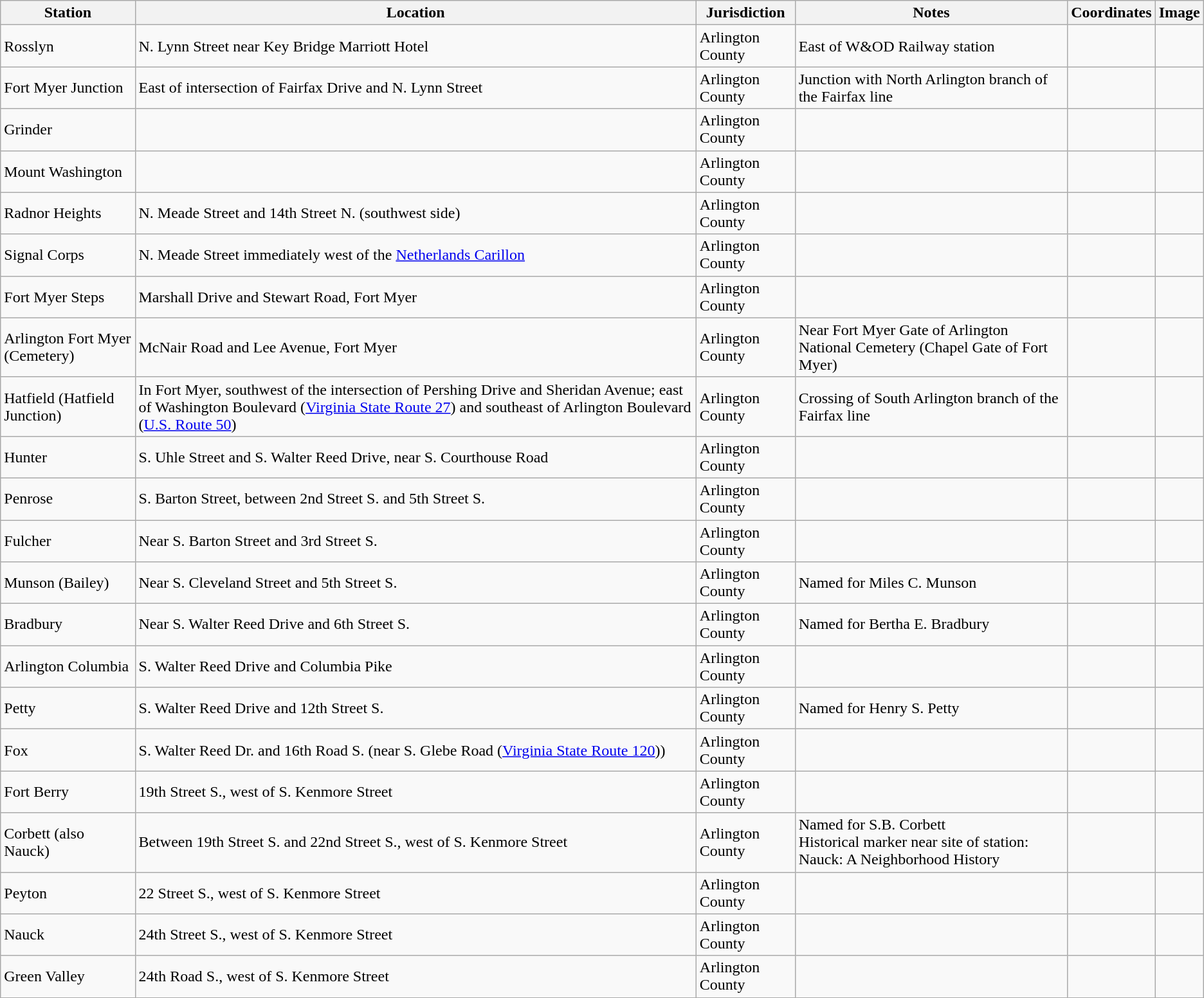<table class="wikitable">
<tr>
<th>Station</th>
<th>Location</th>
<th>Jurisdiction</th>
<th>Notes</th>
<th>Coordinates</th>
<th>Image</th>
</tr>
<tr>
<td>Rosslyn</td>
<td>N. Lynn Street near Key Bridge Marriott Hotel</td>
<td>Arlington County</td>
<td>East of W&OD Railway station</td>
<td></td>
<td></td>
</tr>
<tr>
<td>Fort Myer Junction</td>
<td>East of intersection of Fairfax Drive and N. Lynn Street</td>
<td>Arlington County</td>
<td>Junction with North Arlington branch of the Fairfax line</td>
<td></td>
<td></td>
</tr>
<tr>
<td>Grinder</td>
<td></td>
<td>Arlington County</td>
<td></td>
<td></td>
<td></td>
</tr>
<tr>
<td>Mount Washington</td>
<td></td>
<td>Arlington County</td>
<td></td>
<td></td>
<td></td>
</tr>
<tr>
<td>Radnor Heights</td>
<td>N. Meade Street and 14th Street N. (southwest side)</td>
<td>Arlington County</td>
<td></td>
<td></td>
<td></td>
</tr>
<tr>
<td>Signal Corps</td>
<td>N. Meade Street immediately west of the <a href='#'>Netherlands Carillon</a></td>
<td>Arlington County</td>
<td></td>
<td></td>
<td></td>
</tr>
<tr>
<td>Fort Myer Steps</td>
<td>Marshall Drive and Stewart Road, Fort Myer</td>
<td>Arlington County</td>
<td></td>
<td></td>
<td></td>
</tr>
<tr>
<td>Arlington Fort Myer (Cemetery)</td>
<td>McNair Road and Lee Avenue, Fort Myer</td>
<td>Arlington County</td>
<td>Near Fort Myer Gate of Arlington National Cemetery (Chapel Gate of Fort Myer)</td>
<td></td>
<td></td>
</tr>
<tr>
<td>Hatfield (Hatfield Junction)</td>
<td>In Fort Myer, southwest of the intersection of Pershing Drive and Sheridan Avenue; east of Washington Boulevard (<a href='#'>Virginia State Route 27</a>) and southeast of Arlington Boulevard (<a href='#'>U.S. Route 50</a>)</td>
<td>Arlington County</td>
<td>Crossing of South Arlington branch of the Fairfax line</td>
<td></td>
<td></td>
</tr>
<tr>
<td>Hunter</td>
<td>S. Uhle Street and S. Walter Reed Drive, near S. Courthouse Road</td>
<td>Arlington County</td>
<td></td>
<td></td>
<td></td>
</tr>
<tr>
<td>Penrose</td>
<td>S. Barton Street, between 2nd Street S. and 5th Street S.</td>
<td>Arlington County</td>
<td></td>
<td></td>
<td></td>
</tr>
<tr>
<td>Fulcher</td>
<td>Near S. Barton Street and 3rd Street S.</td>
<td>Arlington County</td>
<td></td>
<td></td>
<td></td>
</tr>
<tr>
<td>Munson (Bailey)</td>
<td>Near S. Cleveland Street and 5th Street S.</td>
<td>Arlington County</td>
<td>Named for Miles C. Munson</td>
<td></td>
<td></td>
</tr>
<tr>
<td>Bradbury </td>
<td>Near S. Walter Reed Drive and 6th Street S.</td>
<td>Arlington County</td>
<td>Named for Bertha E. Bradbury</td>
<td></td>
<td></td>
</tr>
<tr>
<td>Arlington Columbia</td>
<td>S. Walter Reed Drive and Columbia Pike</td>
<td>Arlington County</td>
<td></td>
<td></td>
<td></td>
</tr>
<tr>
<td>Petty</td>
<td>S. Walter Reed Drive and 12th Street S.</td>
<td>Arlington County</td>
<td>Named for Henry S. Petty</td>
<td></td>
<td></td>
</tr>
<tr>
<td>Fox</td>
<td>S. Walter Reed Dr. and 16th Road S. (near S. Glebe Road (<a href='#'>Virginia State Route 120</a>))</td>
<td>Arlington County</td>
<td></td>
<td></td>
<td></td>
</tr>
<tr>
<td>Fort Berry</td>
<td>19th Street S., west of S. Kenmore Street</td>
<td>Arlington County</td>
<td></td>
<td></td>
<td></td>
</tr>
<tr>
<td>Corbett (also Nauck)</td>
<td>Between 19th Street S. and 22nd Street S., west of S. Kenmore Street</td>
<td>Arlington County</td>
<td>Named for S.B. Corbett<br>Historical marker near site of station: Nauck: A Neighborhood History</td>
<td></td>
<td></td>
</tr>
<tr>
<td>Peyton</td>
<td>22 Street S., west of S. Kenmore Street</td>
<td>Arlington County</td>
<td></td>
<td></td>
<td></td>
</tr>
<tr>
<td>Nauck</td>
<td>24th Street S., west of S. Kenmore Street</td>
<td>Arlington County</td>
<td></td>
<td></td>
<td></td>
</tr>
<tr>
<td>Green Valley</td>
<td>24th Road S., west of S. Kenmore Street</td>
<td>Arlington County</td>
<td></td>
<td></td>
<td></td>
</tr>
</table>
